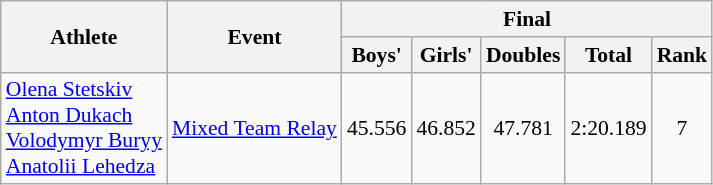<table class="wikitable" style="font-size:90%;">
<tr>
<th rowspan="2">Athlete</th>
<th rowspan="2">Event</th>
<th colspan="5">Final</th>
</tr>
<tr>
<th>Boys'</th>
<th>Girls'</th>
<th>Doubles</th>
<th>Total</th>
<th>Rank</th>
</tr>
<tr>
<td><a href='#'>Olena Stetskiv</a><br><a href='#'>Anton Dukach</a><br><a href='#'>Volodymyr Buryy</a><br><a href='#'>Anatolii Lehedza</a></td>
<td><a href='#'>Mixed Team Relay</a></td>
<td align="center">45.556</td>
<td align="center">46.852</td>
<td align="center">47.781</td>
<td align="center">2:20.189</td>
<td align="center">7</td>
</tr>
</table>
